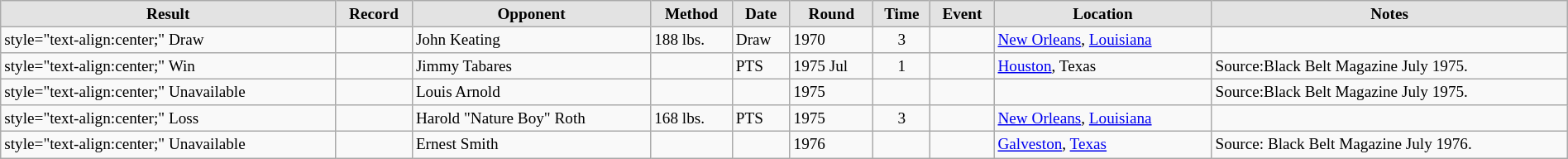<table class="wikitable sortable" style="font-size:80%; text-align:left; width:100%;">
<tr>
<th style="border-style:none none solid solid; background:#e3e3e3;">Result</th>
<th style="border-style:none none solid solid; background:#e3e3e3;">Record</th>
<th style="border-style:none none solid solid; background:#e3e3e3;">Opponent</th>
<th style="border-style:none none solid solid; background:#e3e3e3;">Method</th>
<th style="border-style:none none solid solid; background:#e3e3e3;">Date</th>
<th style="border-style:none none solid solid; background:#e3e3e3;">Round</th>
<th style="border-style:none none solid solid; background:#e3e3e3;">Time</th>
<th style="border-style:none none solid solid; background:#e3e3e3;">Event</th>
<th style="border-style:none none solid solid; background:#e3e3e3;">Location</th>
<th style="border-style:none none solid solid; background:#e3e3e3;">Notes</th>
</tr>
<tr>
<td>style="text-align:center;" Draw</td>
<td align='left'></td>
<td align='left'>John Keating</td>
<td align='left'>188 lbs.</td>
<td align='left'>Draw</td>
<td align='left'>1970</td>
<td style="text-align:center;">3</td>
<td style="text-align:center;"></td>
<td align='left'><a href='#'>New Orleans</a>, <a href='#'>Louisiana</a></td>
<td></td>
</tr>
<tr>
<td>style="text-align:center;" Win</td>
<td align='left'></td>
<td align='left'>Jimmy Tabares</td>
<td align='left'></td>
<td align='left'>PTS</td>
<td align='left'>1975 Jul</td>
<td style="text-align:center;">1</td>
<td style="text-align:center;"></td>
<td align='left'><a href='#'>Houston</a>, Texas</td>
<td>Source:Black Belt Magazine July 1975.</td>
</tr>
<tr>
<td>style="text-align:center;" Unavailable</td>
<td align='left'></td>
<td align='left'>Louis Arnold</td>
<td align='left'></td>
<td align='left'></td>
<td align='left'>1975</td>
<td style="text-align:center;"></td>
<td style="text-align:center;"></td>
<td align='left'></td>
<td>Source:Black Belt Magazine July 1975.</td>
</tr>
<tr>
<td>style="text-align:center;" Loss</td>
<td align='left'></td>
<td align='left'>Harold "Nature Boy" Roth</td>
<td align='left'>168 lbs.</td>
<td align='left'>PTS</td>
<td align='left'>1975</td>
<td style="text-align:center;">3</td>
<td style="text-align:center;"></td>
<td align='left'><a href='#'>New Orleans</a>, <a href='#'>Louisiana</a></td>
<td></td>
</tr>
<tr>
<td>style="text-align:center;" Unavailable</td>
<td align='left'></td>
<td align='left'>Ernest Smith</td>
<td align='left'></td>
<td align='left'></td>
<td align='left'>1976</td>
<td style="text-align:center;"></td>
<td style="text-align:center;"></td>
<td align='left'><a href='#'>Galveston</a>, <a href='#'>Texas</a></td>
<td>Source: Black Belt Magazine July 1976.</td>
</tr>
</table>
